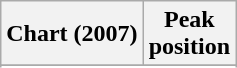<table class="wikitable">
<tr>
<th>Chart (2007)</th>
<th>Peak<br>position</th>
</tr>
<tr>
</tr>
<tr>
</tr>
</table>
